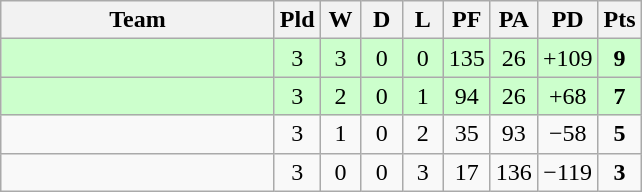<table class="wikitable" style="text-align:center;">
<tr>
<th width=175>Team</th>
<th style="width:20px;" abbr="Played">Pld</th>
<th style="width:20px;" abbr="Won">W</th>
<th style="width:20px;" abbr="Drawn">D</th>
<th style="width:20px;" abbr="Lost">L</th>
<th style="width:20px;" abbr="Points for">PF</th>
<th style="width:20px;" abbr="Points against">PA</th>
<th style="width:25px;" abbr="Points difference">PD</th>
<th style="width:20px;" abbr="Points">Pts</th>
</tr>
<tr style="background:#cfc;">
<td align=left></td>
<td>3</td>
<td>3</td>
<td>0</td>
<td>0</td>
<td>135</td>
<td>26</td>
<td>+109</td>
<td><strong>9</strong></td>
</tr>
<tr style="background:#cfc;">
<td align=left></td>
<td>3</td>
<td>2</td>
<td>0</td>
<td>1</td>
<td>94</td>
<td>26</td>
<td>+68</td>
<td><strong>7</strong></td>
</tr>
<tr>
<td align=left></td>
<td>3</td>
<td>1</td>
<td>0</td>
<td>2</td>
<td>35</td>
<td>93</td>
<td>−58</td>
<td><strong>5</strong></td>
</tr>
<tr>
<td align=left></td>
<td>3</td>
<td>0</td>
<td>0</td>
<td>3</td>
<td>17</td>
<td>136</td>
<td>−119</td>
<td><strong>3</strong></td>
</tr>
</table>
